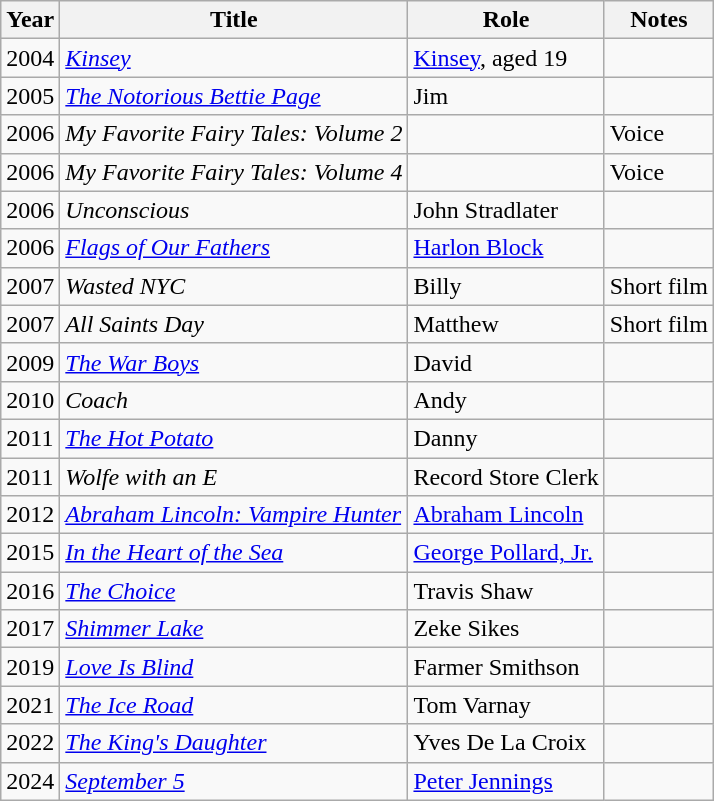<table class="wikitable sortable">
<tr>
<th>Year</th>
<th>Title</th>
<th>Role</th>
<th class=unsortable>Notes</th>
</tr>
<tr>
<td>2004</td>
<td><em><a href='#'>Kinsey</a></em></td>
<td><a href='#'>Kinsey</a>, aged 19</td>
<td></td>
</tr>
<tr>
<td>2005</td>
<td><em><a href='#'>The Notorious Bettie Page</a></em></td>
<td>Jim</td>
<td></td>
</tr>
<tr>
<td>2006</td>
<td><em>My Favorite Fairy Tales: Volume 2</em></td>
<td></td>
<td>Voice</td>
</tr>
<tr>
<td>2006</td>
<td><em>My Favorite Fairy Tales: Volume 4</em></td>
<td></td>
<td>Voice</td>
</tr>
<tr>
<td>2006</td>
<td><em>Unconscious</em></td>
<td>John Stradlater</td>
<td></td>
</tr>
<tr>
<td>2006</td>
<td><em><a href='#'>Flags of Our Fathers</a></em></td>
<td><a href='#'>Harlon Block</a></td>
<td></td>
</tr>
<tr>
<td>2007</td>
<td><em>Wasted NYC</em></td>
<td>Billy</td>
<td>Short film</td>
</tr>
<tr>
<td>2007</td>
<td><em>All Saints Day</em></td>
<td>Matthew</td>
<td>Short film</td>
</tr>
<tr>
<td>2009</td>
<td><em><a href='#'>The War Boys</a></em></td>
<td>David</td>
<td></td>
</tr>
<tr>
<td>2010</td>
<td><em>Coach</em></td>
<td>Andy</td>
<td></td>
</tr>
<tr>
<td>2011</td>
<td><em><a href='#'>The Hot Potato</a></em></td>
<td>Danny</td>
<td></td>
</tr>
<tr>
<td>2011</td>
<td><em>Wolfe with an E</em></td>
<td>Record Store Clerk</td>
<td></td>
</tr>
<tr>
<td>2012</td>
<td><em><a href='#'>Abraham Lincoln: Vampire Hunter</a></em></td>
<td><a href='#'>Abraham Lincoln</a></td>
<td></td>
</tr>
<tr>
<td>2015</td>
<td><em><a href='#'>In the Heart of the Sea</a></em></td>
<td><a href='#'>George Pollard, Jr.</a></td>
<td></td>
</tr>
<tr>
<td>2016</td>
<td><em><a href='#'>The Choice</a></em></td>
<td>Travis Shaw</td>
<td></td>
</tr>
<tr>
<td>2017</td>
<td><em><a href='#'>Shimmer Lake</a></em></td>
<td>Zeke Sikes</td>
<td></td>
</tr>
<tr>
<td>2019</td>
<td><em><a href='#'>Love Is Blind</a></em></td>
<td>Farmer Smithson</td>
<td></td>
</tr>
<tr>
<td>2021</td>
<td><em><a href='#'>The Ice Road</a></em></td>
<td>Tom Varnay</td>
<td></td>
</tr>
<tr>
<td>2022</td>
<td><em><a href='#'>The King's Daughter</a></em></td>
<td>Yves De La Croix</td>
<td></td>
</tr>
<tr>
<td>2024</td>
<td><em><a href='#'>September 5</a></em></td>
<td><a href='#'>Peter Jennings</a></td>
<td></td>
</tr>
</table>
